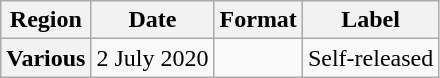<table class="wikitable plainrowheaders">
<tr>
<th scope="col">Region</th>
<th scope="col">Date</th>
<th scope="col">Format</th>
<th scope="col">Label</th>
</tr>
<tr>
<th scope="row">Various</th>
<td>2 July 2020</td>
<td></td>
<td>Self-released</td>
</tr>
</table>
